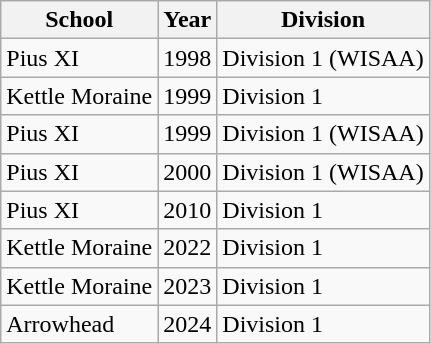<table class="wikitable">
<tr>
<th>School</th>
<th>Year</th>
<th>Division</th>
</tr>
<tr>
<td>Pius XI</td>
<td>1998</td>
<td>Division 1 (WISAA)</td>
</tr>
<tr>
<td>Kettle Moraine</td>
<td>1999</td>
<td>Division 1</td>
</tr>
<tr>
<td>Pius XI</td>
<td>1999</td>
<td>Division 1 (WISAA)</td>
</tr>
<tr>
<td>Pius XI</td>
<td>2000</td>
<td>Division 1 (WISAA)</td>
</tr>
<tr>
<td>Pius XI</td>
<td>2010</td>
<td>Division 1</td>
</tr>
<tr>
<td>Kettle Moraine</td>
<td>2022</td>
<td>Division 1</td>
</tr>
<tr>
<td>Kettle Moraine</td>
<td>2023</td>
<td>Division 1</td>
</tr>
<tr>
<td>Arrowhead</td>
<td>2024</td>
<td>Division 1</td>
</tr>
</table>
